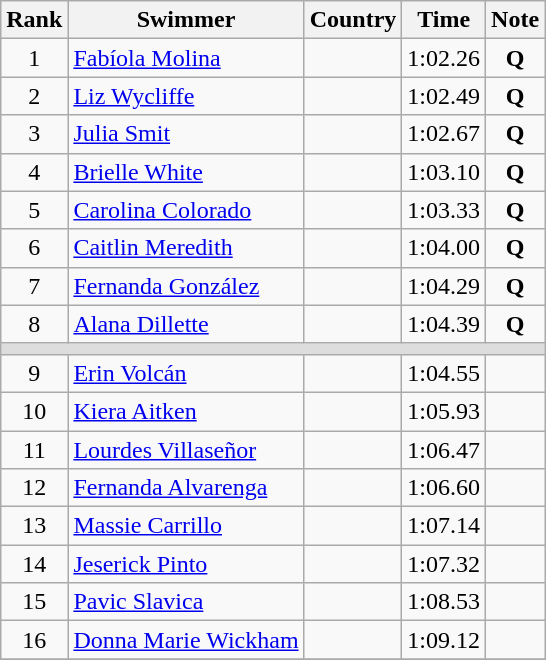<table class="wikitable" style="text-align:center">
<tr>
<th>Rank</th>
<th>Swimmer</th>
<th>Country</th>
<th>Time</th>
<th>Note</th>
</tr>
<tr>
<td>1</td>
<td align=left><a href='#'>Fabíola Molina</a></td>
<td align=left></td>
<td>1:02.26</td>
<td><strong>Q</strong></td>
</tr>
<tr>
<td>2</td>
<td align=left><a href='#'>Liz Wycliffe</a></td>
<td align=left></td>
<td>1:02.49</td>
<td><strong>Q</strong></td>
</tr>
<tr>
<td>3</td>
<td align=left><a href='#'>Julia Smit</a></td>
<td align=left></td>
<td>1:02.67</td>
<td><strong>Q</strong></td>
</tr>
<tr>
<td>4</td>
<td align=left><a href='#'>Brielle White</a></td>
<td align=left></td>
<td>1:03.10</td>
<td><strong>Q</strong></td>
</tr>
<tr>
<td>5</td>
<td align=left><a href='#'>Carolina Colorado</a></td>
<td align=left></td>
<td>1:03.33</td>
<td><strong>Q</strong></td>
</tr>
<tr>
<td>6</td>
<td align=left><a href='#'>Caitlin Meredith</a></td>
<td align=left></td>
<td>1:04.00</td>
<td><strong>Q</strong></td>
</tr>
<tr>
<td>7</td>
<td align=left><a href='#'>Fernanda González</a></td>
<td align=left></td>
<td>1:04.29</td>
<td><strong>Q</strong></td>
</tr>
<tr>
<td>8</td>
<td align=left><a href='#'>Alana Dillette</a></td>
<td align=left></td>
<td>1:04.39</td>
<td><strong>Q</strong></td>
</tr>
<tr bgcolor=#DDDDDD>
<td colspan=5></td>
</tr>
<tr>
<td>9</td>
<td align=left><a href='#'>Erin Volcán</a></td>
<td align=left></td>
<td>1:04.55</td>
<td></td>
</tr>
<tr>
<td>10</td>
<td align=left><a href='#'>Kiera Aitken</a></td>
<td align=left></td>
<td>1:05.93</td>
<td></td>
</tr>
<tr>
<td>11</td>
<td align=left><a href='#'>Lourdes Villaseñor</a></td>
<td align=left></td>
<td>1:06.47</td>
<td></td>
</tr>
<tr>
<td>12</td>
<td align=left><a href='#'>Fernanda Alvarenga</a></td>
<td align=left></td>
<td>1:06.60</td>
<td></td>
</tr>
<tr>
<td>13</td>
<td align=left><a href='#'>Massie Carrillo</a></td>
<td align=left></td>
<td>1:07.14</td>
<td></td>
</tr>
<tr>
<td>14</td>
<td align=left><a href='#'>Jeserick Pinto</a></td>
<td align=left></td>
<td>1:07.32</td>
<td></td>
</tr>
<tr>
<td>15</td>
<td align=left><a href='#'>Pavic Slavica</a></td>
<td align=left></td>
<td>1:08.53</td>
<td></td>
</tr>
<tr>
<td>16</td>
<td align=left><a href='#'>Donna Marie Wickham</a></td>
<td align=left></td>
<td>1:09.12</td>
<td></td>
</tr>
<tr>
</tr>
</table>
